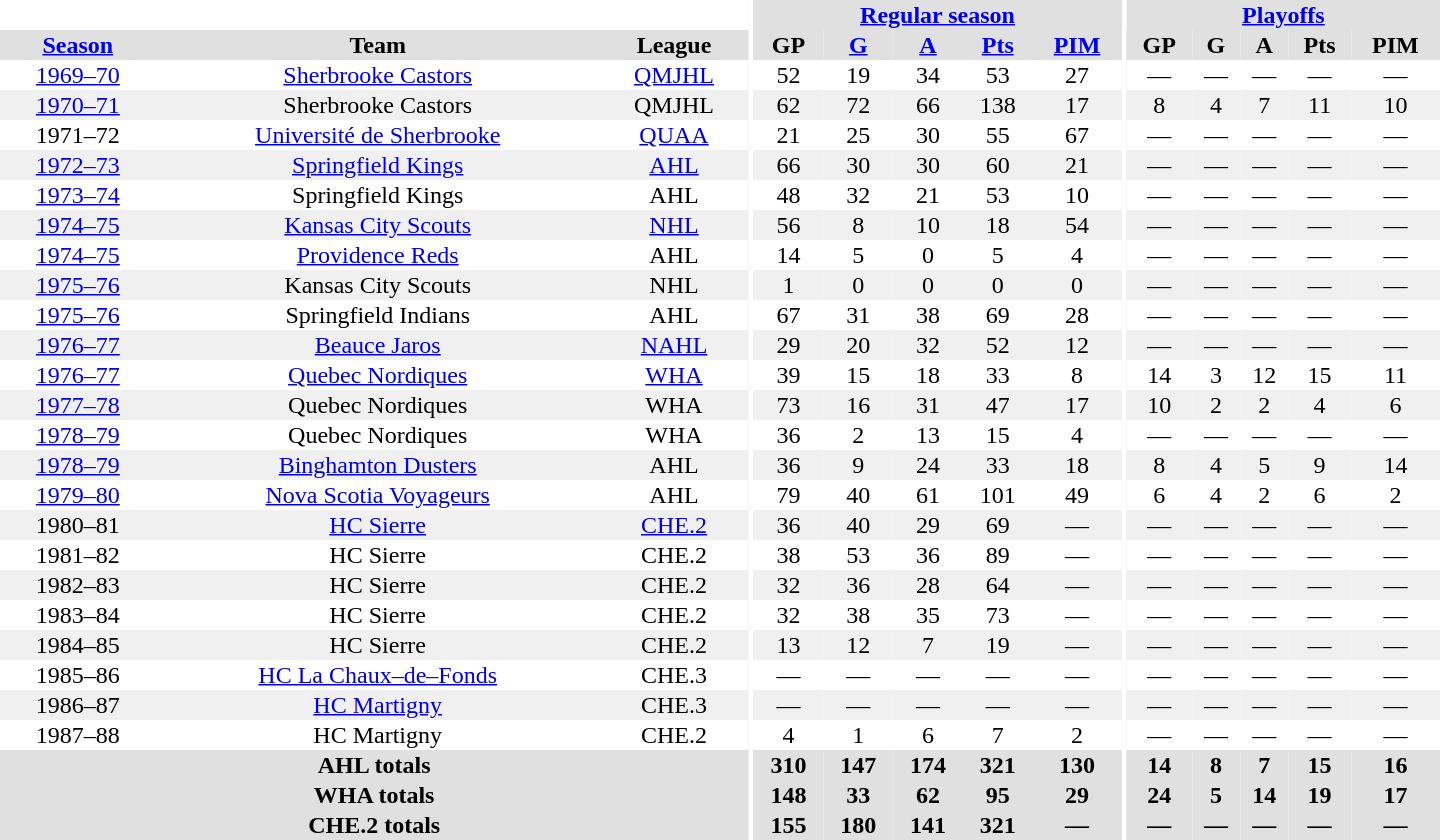<table border="0" cellpadding="1" cellspacing="0" style="text-align:center; width:60em">
<tr bgcolor="#e0e0e0">
<th colspan="3" bgcolor="#ffffff"></th>
<th rowspan="99" bgcolor="#ffffff"></th>
<th colspan="5"><a href='#'>Regular season</a></th>
<th rowspan="99" bgcolor="#ffffff"></th>
<th colspan="5"><a href='#'>Playoffs</a></th>
</tr>
<tr bgcolor="#e0e0e0">
<th><a href='#'>Season</a></th>
<th>Team</th>
<th>League</th>
<th>GP</th>
<th><a href='#'>G</a></th>
<th><a href='#'>A</a></th>
<th><a href='#'>Pts</a></th>
<th><a href='#'>PIM</a></th>
<th>GP</th>
<th>G</th>
<th>A</th>
<th>Pts</th>
<th>PIM</th>
</tr>
<tr>
<td><a href='#'>1969–70</a></td>
<td><a href='#'>Sherbrooke Castors</a></td>
<td><a href='#'>QMJHL</a></td>
<td>52</td>
<td>19</td>
<td>34</td>
<td>53</td>
<td>27</td>
<td>—</td>
<td>—</td>
<td>—</td>
<td>—</td>
<td>—</td>
</tr>
<tr bgcolor="#f0f0f0">
<td><a href='#'>1970–71</a></td>
<td>Sherbrooke Castors</td>
<td>QMJHL</td>
<td>62</td>
<td>72</td>
<td>66</td>
<td>138</td>
<td>17</td>
<td>8</td>
<td>4</td>
<td>7</td>
<td>11</td>
<td>10</td>
</tr>
<tr>
<td>1971–72</td>
<td><a href='#'>Université de Sherbrooke</a></td>
<td><a href='#'>QUAA</a></td>
<td>21</td>
<td>25</td>
<td>30</td>
<td>55</td>
<td>67</td>
<td>—</td>
<td>—</td>
<td>—</td>
<td>—</td>
<td>—</td>
</tr>
<tr bgcolor="#f0f0f0">
<td><a href='#'>1972–73</a></td>
<td><a href='#'>Springfield Kings</a></td>
<td><a href='#'>AHL</a></td>
<td>66</td>
<td>30</td>
<td>30</td>
<td>60</td>
<td>21</td>
<td>—</td>
<td>—</td>
<td>—</td>
<td>—</td>
<td>—</td>
</tr>
<tr>
<td><a href='#'>1973–74</a></td>
<td>Springfield Kings</td>
<td>AHL</td>
<td>48</td>
<td>32</td>
<td>21</td>
<td>53</td>
<td>10</td>
<td>—</td>
<td>—</td>
<td>—</td>
<td>—</td>
<td>—</td>
</tr>
<tr bgcolor="#f0f0f0">
<td><a href='#'>1974–75</a></td>
<td><a href='#'>Kansas City Scouts</a></td>
<td><a href='#'>NHL</a></td>
<td>56</td>
<td>8</td>
<td>10</td>
<td>18</td>
<td>54</td>
<td>—</td>
<td>—</td>
<td>—</td>
<td>—</td>
<td>—</td>
</tr>
<tr>
<td><a href='#'>1974–75</a></td>
<td><a href='#'>Providence Reds</a></td>
<td>AHL</td>
<td>14</td>
<td>5</td>
<td>0</td>
<td>5</td>
<td>4</td>
<td>—</td>
<td>—</td>
<td>—</td>
<td>—</td>
<td>—</td>
</tr>
<tr bgcolor="#f0f0f0">
<td><a href='#'>1975–76</a></td>
<td>Kansas City Scouts</td>
<td>NHL</td>
<td>1</td>
<td>0</td>
<td>0</td>
<td>0</td>
<td>0</td>
<td>—</td>
<td>—</td>
<td>—</td>
<td>—</td>
<td>—</td>
</tr>
<tr>
<td><a href='#'>1975–76</a></td>
<td>Springfield Indians</td>
<td>AHL</td>
<td>67</td>
<td>31</td>
<td>38</td>
<td>69</td>
<td>28</td>
<td>—</td>
<td>—</td>
<td>—</td>
<td>—</td>
<td>—</td>
</tr>
<tr bgcolor="#f0f0f0">
<td><a href='#'>1976–77</a></td>
<td><a href='#'>Beauce Jaros</a></td>
<td><a href='#'>NAHL</a></td>
<td>29</td>
<td>20</td>
<td>32</td>
<td>52</td>
<td>12</td>
<td>—</td>
<td>—</td>
<td>—</td>
<td>—</td>
<td>—</td>
</tr>
<tr>
<td><a href='#'>1976–77</a></td>
<td><a href='#'>Quebec Nordiques</a></td>
<td><a href='#'>WHA</a></td>
<td>39</td>
<td>15</td>
<td>18</td>
<td>33</td>
<td>8</td>
<td>14</td>
<td>3</td>
<td>12</td>
<td>15</td>
<td>11</td>
</tr>
<tr bgcolor="#f0f0f0">
<td><a href='#'>1977–78</a></td>
<td>Quebec Nordiques</td>
<td>WHA</td>
<td>73</td>
<td>16</td>
<td>31</td>
<td>47</td>
<td>17</td>
<td>10</td>
<td>2</td>
<td>2</td>
<td>4</td>
<td>6</td>
</tr>
<tr>
<td><a href='#'>1978–79</a></td>
<td>Quebec Nordiques</td>
<td>WHA</td>
<td>36</td>
<td>2</td>
<td>13</td>
<td>15</td>
<td>4</td>
<td>—</td>
<td>—</td>
<td>—</td>
<td>—</td>
<td>—</td>
</tr>
<tr bgcolor="#f0f0f0">
<td><a href='#'>1978–79</a></td>
<td><a href='#'>Binghamton Dusters</a></td>
<td>AHL</td>
<td>36</td>
<td>9</td>
<td>24</td>
<td>33</td>
<td>18</td>
<td>8</td>
<td>4</td>
<td>5</td>
<td>9</td>
<td>14</td>
</tr>
<tr>
<td><a href='#'>1979–80</a></td>
<td><a href='#'>Nova Scotia Voyageurs</a></td>
<td>AHL</td>
<td>79</td>
<td>40</td>
<td>61</td>
<td>101</td>
<td>49</td>
<td>6</td>
<td>4</td>
<td>2</td>
<td>6</td>
<td>2</td>
</tr>
<tr bgcolor="#f0f0f0">
<td>1980–81</td>
<td><a href='#'>HC Sierre</a></td>
<td><a href='#'>CHE.2</a></td>
<td>36</td>
<td>40</td>
<td>29</td>
<td>69</td>
<td>—</td>
<td>—</td>
<td>—</td>
<td>—</td>
<td>—</td>
<td>—</td>
</tr>
<tr>
<td>1981–82</td>
<td>HC Sierre</td>
<td>CHE.2</td>
<td>38</td>
<td>53</td>
<td>36</td>
<td>89</td>
<td>—</td>
<td>—</td>
<td>—</td>
<td>—</td>
<td>—</td>
<td>—</td>
</tr>
<tr bgcolor="#f0f0f0">
<td>1982–83</td>
<td>HC Sierre</td>
<td>CHE.2</td>
<td>32</td>
<td>36</td>
<td>28</td>
<td>64</td>
<td>—</td>
<td>—</td>
<td>—</td>
<td>—</td>
<td>—</td>
<td>—</td>
</tr>
<tr>
<td>1983–84</td>
<td>HC Sierre</td>
<td>CHE.2</td>
<td>32</td>
<td>38</td>
<td>35</td>
<td>73</td>
<td>—</td>
<td>—</td>
<td>—</td>
<td>—</td>
<td>—</td>
<td>—</td>
</tr>
<tr bgcolor="#f0f0f0">
<td>1984–85</td>
<td>HC Sierre</td>
<td>CHE.2</td>
<td>13</td>
<td>12</td>
<td>7</td>
<td>19</td>
<td>—</td>
<td>—</td>
<td>—</td>
<td>—</td>
<td>—</td>
<td>—</td>
</tr>
<tr>
<td>1985–86</td>
<td><a href='#'>HC La Chaux–de–Fonds</a></td>
<td>CHE.3</td>
<td>—</td>
<td>—</td>
<td>—</td>
<td>—</td>
<td>—</td>
<td>—</td>
<td>—</td>
<td>—</td>
<td>—</td>
<td>—</td>
</tr>
<tr bgcolor="#f0f0f0">
<td>1986–87</td>
<td><a href='#'>HC Martigny</a></td>
<td>CHE.3</td>
<td>—</td>
<td>—</td>
<td>—</td>
<td>—</td>
<td>—</td>
<td>—</td>
<td>—</td>
<td>—</td>
<td>—</td>
<td>—</td>
</tr>
<tr>
<td>1987–88</td>
<td>HC Martigny</td>
<td>CHE.2</td>
<td>4</td>
<td>1</td>
<td>6</td>
<td>7</td>
<td>2</td>
<td>—</td>
<td>—</td>
<td>—</td>
<td>—</td>
<td>—</td>
</tr>
<tr bgcolor="#e0e0e0">
<th colspan="3">AHL totals</th>
<th>310</th>
<th>147</th>
<th>174</th>
<th>321</th>
<th>130</th>
<th>14</th>
<th>8</th>
<th>7</th>
<th>15</th>
<th>16</th>
</tr>
<tr bgcolor="#e0e0e0">
<th colspan="3">WHA totals</th>
<th>148</th>
<th>33</th>
<th>62</th>
<th>95</th>
<th>29</th>
<th>24</th>
<th>5</th>
<th>14</th>
<th>19</th>
<th>17</th>
</tr>
<tr bgcolor="#e0e0e0">
<th colspan="3">CHE.2 totals</th>
<th>155</th>
<th>180</th>
<th>141</th>
<th>321</th>
<th>—</th>
<th>—</th>
<th>—</th>
<th>—</th>
<th>—</th>
<th>—</th>
</tr>
</table>
